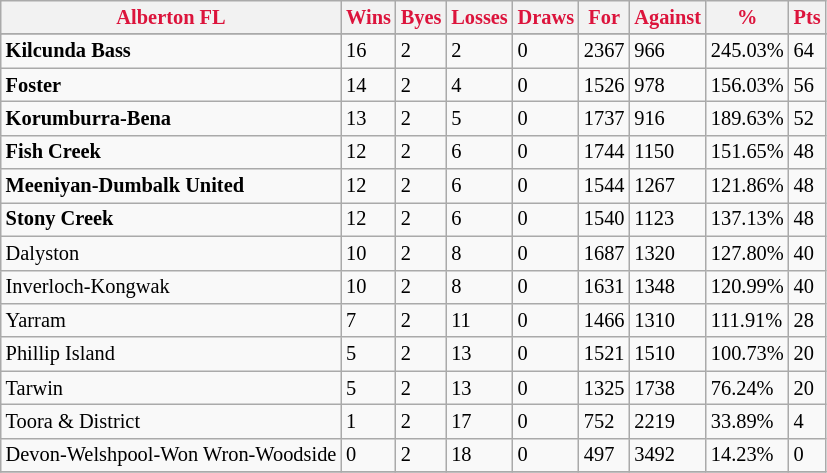<table style="font-size: 85%; text-align: left;" class="wikitable">
<tr>
<th style="color:crimson">Alberton FL</th>
<th style="color:crimson">Wins</th>
<th style="color:crimson">Byes</th>
<th style="color:crimson">Losses</th>
<th style="color:crimson">Draws</th>
<th style="color:crimson">For</th>
<th style="color:crimson">Against</th>
<th style="color:crimson">%</th>
<th style="color:crimson">Pts</th>
</tr>
<tr>
</tr>
<tr>
</tr>
<tr>
<td><strong> Kilcunda Bass </strong></td>
<td>16</td>
<td>2</td>
<td>2</td>
<td>0</td>
<td>2367</td>
<td>966</td>
<td>245.03%</td>
<td>64</td>
</tr>
<tr>
<td><strong> Foster </strong></td>
<td>14</td>
<td>2</td>
<td>4</td>
<td>0</td>
<td>1526</td>
<td>978</td>
<td>156.03%</td>
<td>56</td>
</tr>
<tr>
<td><strong> Korumburra-Bena </strong></td>
<td>13</td>
<td>2</td>
<td>5</td>
<td>0</td>
<td>1737</td>
<td>916</td>
<td>189.63%</td>
<td>52</td>
</tr>
<tr>
<td><strong> Fish Creek </strong></td>
<td>12</td>
<td>2</td>
<td>6</td>
<td>0</td>
<td>1744</td>
<td>1150</td>
<td>151.65%</td>
<td>48</td>
</tr>
<tr>
<td><strong> Meeniyan-Dumbalk United </strong></td>
<td>12</td>
<td>2</td>
<td>6</td>
<td>0</td>
<td>1544</td>
<td>1267</td>
<td>121.86%</td>
<td>48</td>
</tr>
<tr>
<td><strong> Stony Creek </strong></td>
<td>12</td>
<td>2</td>
<td>6</td>
<td>0</td>
<td>1540</td>
<td>1123</td>
<td>137.13%</td>
<td>48</td>
</tr>
<tr>
<td>Dalyston</td>
<td>10</td>
<td>2</td>
<td>8</td>
<td>0</td>
<td>1687</td>
<td>1320</td>
<td>127.80%</td>
<td>40</td>
</tr>
<tr>
<td>Inverloch-Kongwak</td>
<td>10</td>
<td>2</td>
<td>8</td>
<td>0</td>
<td>1631</td>
<td>1348</td>
<td>120.99%</td>
<td>40</td>
</tr>
<tr>
<td>Yarram</td>
<td>7</td>
<td>2</td>
<td>11</td>
<td>0</td>
<td>1466</td>
<td>1310</td>
<td>111.91%</td>
<td>28</td>
</tr>
<tr>
<td>Phillip Island</td>
<td>5</td>
<td>2</td>
<td>13</td>
<td>0</td>
<td>1521</td>
<td>1510</td>
<td>100.73%</td>
<td>20</td>
</tr>
<tr>
<td>Tarwin</td>
<td>5</td>
<td>2</td>
<td>13</td>
<td>0</td>
<td>1325</td>
<td>1738</td>
<td>76.24%</td>
<td>20</td>
</tr>
<tr>
<td>Toora & District</td>
<td>1</td>
<td>2</td>
<td>17</td>
<td>0</td>
<td>752</td>
<td>2219</td>
<td>33.89%</td>
<td>4</td>
</tr>
<tr>
<td>Devon-Welshpool-Won Wron-Woodside</td>
<td>0</td>
<td>2</td>
<td>18</td>
<td>0</td>
<td>497</td>
<td>3492</td>
<td>14.23%</td>
<td>0</td>
</tr>
<tr>
</tr>
</table>
